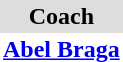<table class="toccolours" border="0" cellpadding="2" cellspacing="0" align="left" style="margin:0.5em;">
<tr>
<th colspan="2" align=center bgcolor="#DDDDDD">Coach</th>
</tr>
<tr>
<td><strong><a href='#'>Abel Braga</a></strong></td>
</tr>
<tr>
</tr>
</table>
